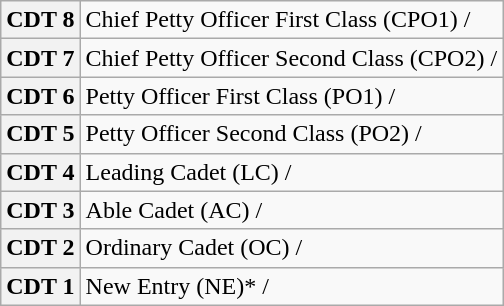<table class="wikitable">
<tr>
<th><strong>CDT 8</strong></th>
<td>Chief Petty Officer First Class (CPO1) /  </td>
</tr>
<tr>
<th><strong>CDT 7</strong></th>
<td>Chief Petty Officer Second Class (CPO2) /  </td>
</tr>
<tr>
<th><strong>CDT 6</strong></th>
<td>Petty Officer First Class (PO1) /  </td>
</tr>
<tr>
<th><strong>CDT 5</strong></th>
<td>Petty Officer Second Class (PO2) /  </td>
</tr>
<tr>
<th><strong>CDT 4</strong></th>
<td>Leading Cadet (LC) /  </td>
</tr>
<tr>
<th><strong>CDT 3</strong></th>
<td>Able Cadet (AC) /  </td>
</tr>
<tr>
<th><strong>CDT 2</strong></th>
<td>Ordinary Cadet (OC) /  <br></td>
</tr>
<tr>
<th><strong>CDT 1</strong></th>
<td>New Entry (NE)* /  </td>
</tr>
</table>
